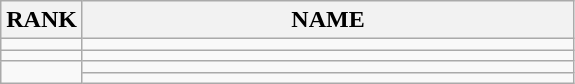<table class="wikitable">
<tr>
<th>RANK</th>
<th style="width: 20em">NAME</th>
</tr>
<tr>
<td align="center"></td>
<td></td>
</tr>
<tr>
<td align="center"></td>
<td></td>
</tr>
<tr>
<td rowspan=2 align="center"></td>
<td></td>
</tr>
<tr>
<td></td>
</tr>
</table>
